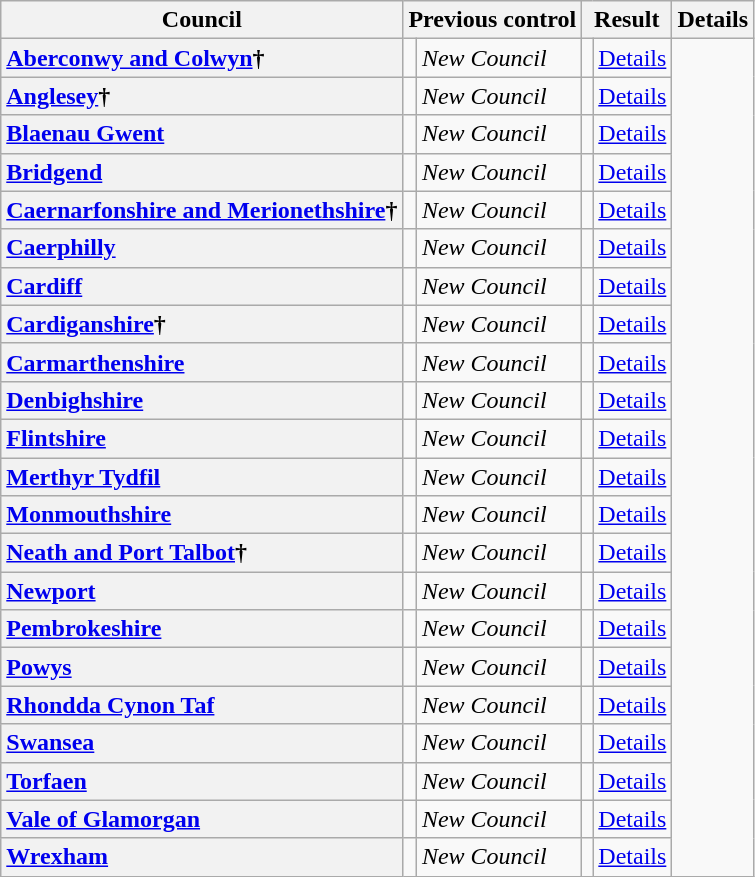<table class="wikitable sortable" border="1">
<tr>
<th scope="col">Council</th>
<th colspan=2>Previous control</th>
<th colspan=2>Result</th>
<th class="unsortable" scope="col">Details</th>
</tr>
<tr>
<th scope="row" style="text-align: left;"><a href='#'>Aberconwy and Colwyn</a>†</th>
<td></td>
<td><em>New Council</em></td>
<td></td>
<td><a href='#'>Details</a></td>
</tr>
<tr>
<th scope="row" style="text-align: left;"><a href='#'>Anglesey</a>†</th>
<td></td>
<td><em>New Council</em></td>
<td></td>
<td><a href='#'>Details</a></td>
</tr>
<tr>
<th scope="row" style="text-align: left;"><a href='#'>Blaenau Gwent</a></th>
<td></td>
<td><em>New Council</em></td>
<td></td>
<td><a href='#'>Details</a></td>
</tr>
<tr>
<th scope="row" style="text-align: left;"><a href='#'>Bridgend</a></th>
<td></td>
<td><em>New Council</em></td>
<td></td>
<td><a href='#'>Details</a></td>
</tr>
<tr>
<th scope="row" style="text-align: left;"><a href='#'>Caernarfonshire and Merionethshire</a>†</th>
<td></td>
<td><em>New Council</em></td>
<td></td>
<td><a href='#'>Details</a></td>
</tr>
<tr>
<th scope="row" style="text-align: left;"><a href='#'>Caerphilly</a></th>
<td></td>
<td><em>New Council</em></td>
<td></td>
<td><a href='#'>Details</a></td>
</tr>
<tr>
<th scope="row" style="text-align: left;"><a href='#'>Cardiff</a></th>
<td></td>
<td><em>New Council</em></td>
<td></td>
<td><a href='#'>Details</a></td>
</tr>
<tr>
<th scope="row" style="text-align: left;"><a href='#'>Cardiganshire</a>†</th>
<td></td>
<td><em>New Council</em></td>
<td></td>
<td><a href='#'>Details</a></td>
</tr>
<tr>
<th scope="row" style="text-align: left;"><a href='#'>Carmarthenshire</a></th>
<td></td>
<td><em>New Council</em></td>
<td></td>
<td><a href='#'>Details</a></td>
</tr>
<tr>
<th scope="row" style="text-align: left;"><a href='#'>Denbighshire</a></th>
<td></td>
<td><em>New Council</em></td>
<td></td>
<td><a href='#'>Details</a></td>
</tr>
<tr>
<th scope="row" style="text-align: left;"><a href='#'>Flintshire</a></th>
<td></td>
<td><em>New Council</em></td>
<td></td>
<td><a href='#'>Details</a></td>
</tr>
<tr>
<th scope="row" style="text-align: left;"><a href='#'>Merthyr Tydfil</a></th>
<td></td>
<td><em>New Council</em></td>
<td></td>
<td><a href='#'>Details</a></td>
</tr>
<tr>
<th scope="row" style="text-align: left;"><a href='#'>Monmouthshire</a></th>
<td></td>
<td><em>New Council</em></td>
<td></td>
<td><a href='#'>Details</a></td>
</tr>
<tr>
<th scope="row" style="text-align: left;"><a href='#'>Neath and Port Talbot</a>†</th>
<td></td>
<td><em>New Council</em></td>
<td></td>
<td><a href='#'>Details</a></td>
</tr>
<tr>
<th scope="row" style="text-align: left;"><a href='#'>Newport</a></th>
<td></td>
<td><em>New Council</em></td>
<td></td>
<td><a href='#'>Details</a></td>
</tr>
<tr>
<th scope="row" style="text-align: left;"><a href='#'>Pembrokeshire</a></th>
<td></td>
<td><em>New Council</em></td>
<td></td>
<td><a href='#'>Details</a></td>
</tr>
<tr>
<th scope="row" style="text-align: left;"><a href='#'>Powys</a></th>
<td></td>
<td><em>New Council</em></td>
<td></td>
<td><a href='#'>Details</a></td>
</tr>
<tr>
<th scope="row" style="text-align: left;"><a href='#'>Rhondda Cynon Taf</a></th>
<td></td>
<td><em>New Council</em></td>
<td></td>
<td><a href='#'>Details</a></td>
</tr>
<tr>
<th scope="row" style="text-align: left;"><a href='#'>Swansea</a></th>
<td></td>
<td><em>New Council</em></td>
<td></td>
<td><a href='#'>Details</a></td>
</tr>
<tr>
<th scope="row" style="text-align: left;"><a href='#'>Torfaen</a></th>
<td></td>
<td><em>New Council</em></td>
<td></td>
<td><a href='#'>Details</a></td>
</tr>
<tr>
<th scope="row" style="text-align: left;"><a href='#'>Vale of Glamorgan</a></th>
<td></td>
<td><em>New Council</em></td>
<td></td>
<td><a href='#'>Details</a></td>
</tr>
<tr>
<th scope="row" style="text-align: left;"><a href='#'>Wrexham</a></th>
<td></td>
<td><em>New Council</em></td>
<td></td>
<td><a href='#'>Details</a></td>
</tr>
</table>
